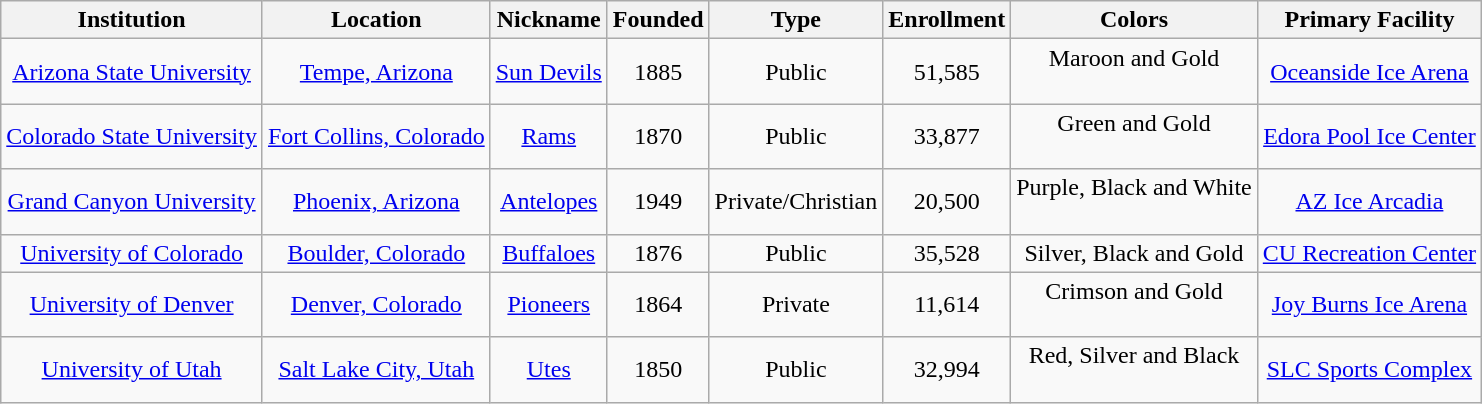<table class="sortable wikitable" style="text-align: center;">
<tr>
<th>Institution</th>
<th>Location</th>
<th>Nickname</th>
<th>Founded</th>
<th>Type</th>
<th>Enrollment</th>
<th>Colors</th>
<th>Primary Facility</th>
</tr>
<tr>
<td><a href='#'>Arizona State University</a></td>
<td><a href='#'>Tempe, Arizona</a></td>
<td><a href='#'>Sun Devils</a></td>
<td>1885</td>
<td>Public</td>
<td>51,585</td>
<td>Maroon and Gold<br> </td>
<td><a href='#'>Oceanside Ice Arena</a></td>
</tr>
<tr>
<td><a href='#'>Colorado State University</a></td>
<td><a href='#'>Fort Collins, Colorado</a></td>
<td><a href='#'>Rams</a></td>
<td>1870</td>
<td>Public</td>
<td>33,877</td>
<td>Green and Gold<br> </td>
<td><a href='#'>Edora Pool Ice Center</a></td>
</tr>
<tr>
<td><a href='#'>Grand Canyon University</a></td>
<td><a href='#'>Phoenix, Arizona</a></td>
<td><a href='#'>Antelopes</a></td>
<td>1949</td>
<td>Private/Christian</td>
<td>20,500</td>
<td>Purple, Black and White<br>  </td>
<td><a href='#'>AZ Ice Arcadia</a></td>
</tr>
<tr>
<td><a href='#'>University of Colorado</a></td>
<td><a href='#'>Boulder, Colorado</a></td>
<td><a href='#'>Buffaloes</a></td>
<td>1876</td>
<td>Public</td>
<td>35,528</td>
<td>Silver, Black and Gold<br></td>
<td><a href='#'>CU Recreation Center</a></td>
</tr>
<tr>
<td><a href='#'>University of Denver</a></td>
<td><a href='#'>Denver, Colorado</a></td>
<td><a href='#'>Pioneers</a></td>
<td>1864</td>
<td>Private</td>
<td>11,614</td>
<td>Crimson and Gold<br> </td>
<td><a href='#'>Joy Burns Ice Arena</a></td>
</tr>
<tr>
<td><a href='#'>University of Utah</a></td>
<td><a href='#'>Salt Lake City, Utah</a></td>
<td><a href='#'>Utes</a></td>
<td>1850</td>
<td>Public</td>
<td>32,994</td>
<td>Red, Silver and Black<br>  </td>
<td><a href='#'>SLC Sports Complex</a></td>
</tr>
</table>
